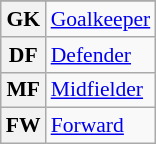<table class="wikitable" style="font-size:90%;">
<tr>
</tr>
<tr>
<th>GK</th>
<td><a href='#'>Goalkeeper</a></td>
</tr>
<tr>
<th>DF</th>
<td><a href='#'>Defender</a></td>
</tr>
<tr>
<th>MF</th>
<td><a href='#'>Midfielder</a></td>
</tr>
<tr>
<th>FW</th>
<td><a href='#'>Forward</a></td>
</tr>
</table>
